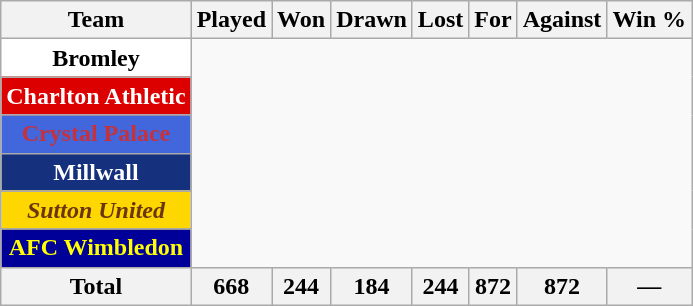<table class="wikitable" style="text-align: center;">
<tr>
<th>Team</th>
<th>Played</th>
<th>Won</th>
<th>Drawn</th>
<th>Lost</th>
<th>For</th>
<th>Against</th>
<th>Win %</th>
</tr>
<tr>
<td style="background:#ffffff; color:black;" align="center"><strong>Bromley</strong><br></td>
</tr>
<tr>
<td style="background:#DD0000; color:white;" align="center"><strong>Charlton Athletic</strong><br></td>
</tr>
<tr>
<td style="background:#4267DC; color:#C7313C;" align="center"><strong>Crystal Palace</strong><br></td>
</tr>
<tr>
<td style="background:#15317E; color:white;" align="center"><strong>Millwall</strong><br></td>
</tr>
<tr>
<td style="background:#FFD700; color:#6A350F;" align="center"><strong><em>Sutton United</em></strong><br></td>
</tr>
<tr>
<td style="background:#000099; color:#FFFF00;" align="center"><strong>AFC Wimbledon</strong><br></td>
</tr>
<tr>
<th>Total</th>
<th>668</th>
<th>244</th>
<th>184</th>
<th>244</th>
<th>872</th>
<th>872</th>
<th>—</th>
</tr>
</table>
